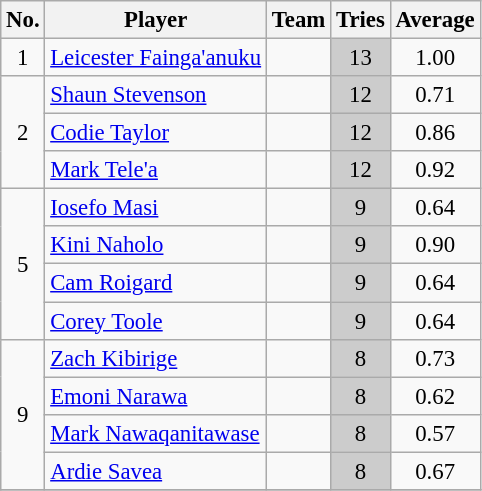<table class="wikitable sortable" style="text-align:center; font-size:95%">
<tr>
<th>No.</th>
<th>Player</th>
<th>Team</th>
<th>Tries</th>
<th>Average</th>
</tr>
<tr>
<td>1</td>
<td style="text-align:left;"> <a href='#'>Leicester Fainga'anuku</a></td>
<td style="text-align:left;"> </td>
<td style="background:#ccc;">13</td>
<td>1.00</td>
</tr>
<tr>
<td rowspan="3">2</td>
<td style="text-align:left;"> <a href='#'>Shaun Stevenson</a></td>
<td style="text-align:left;"> </td>
<td style="background:#ccc;">12</td>
<td>0.71</td>
</tr>
<tr>
<td style="text-align:left;"> <a href='#'>Codie Taylor</a></td>
<td style="text-align:left;"> </td>
<td style="background:#ccc;">12</td>
<td>0.86</td>
</tr>
<tr>
<td style="text-align:left;"> <a href='#'>Mark Tele'a</a></td>
<td style="text-align:left;"> </td>
<td style="background:#ccc;">12</td>
<td>0.92</td>
</tr>
<tr>
<td rowspan="4">5</td>
<td style="text-align:left;"> <a href='#'>Iosefo Masi</a></td>
<td style="text-align:left;"> </td>
<td style="background:#ccc;">9</td>
<td>0.64</td>
</tr>
<tr>
<td style="text-align:left;"> <a href='#'>Kini Naholo</a></td>
<td style="text-align:left;"> </td>
<td style="background:#ccc;">9</td>
<td>0.90</td>
</tr>
<tr>
<td style="text-align:left;"> <a href='#'>Cam Roigard</a></td>
<td style="text-align:left;"> </td>
<td style="background:#ccc;">9</td>
<td>0.64</td>
</tr>
<tr>
<td style="text-align:left;"> <a href='#'>Corey Toole</a></td>
<td style="text-align:left;"> </td>
<td style="background:#ccc;">9</td>
<td>0.64</td>
</tr>
<tr>
<td rowspan="4">9</td>
<td style="text-align:left;"> <a href='#'>Zach Kibirige</a></td>
<td style="text-align:left;"> </td>
<td style="background:#ccc;">8</td>
<td>0.73</td>
</tr>
<tr>
<td style="text-align:left;"> <a href='#'>Emoni Narawa</a></td>
<td style="text-align:left;"> </td>
<td style="background:#ccc;">8</td>
<td>0.62</td>
</tr>
<tr>
<td style="text-align:left;"> <a href='#'>Mark Nawaqanitawase</a></td>
<td style="text-align:left;"> </td>
<td style="background:#ccc;">8</td>
<td>0.57</td>
</tr>
<tr>
<td style="text-align:left;"> <a href='#'>Ardie Savea</a></td>
<td style="text-align:left;"> </td>
<td style="background:#ccc;">8</td>
<td>0.67</td>
</tr>
<tr>
</tr>
</table>
